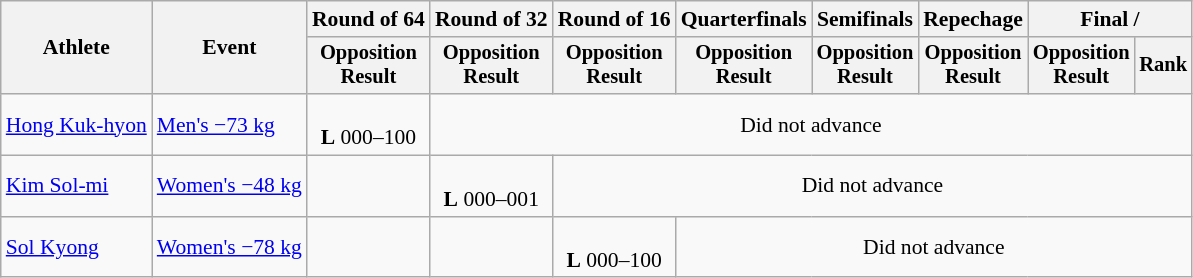<table class="wikitable" style="font-size:90%">
<tr>
<th rowspan="2">Athlete</th>
<th rowspan="2">Event</th>
<th>Round of 64</th>
<th>Round of 32</th>
<th>Round of 16</th>
<th>Quarterfinals</th>
<th>Semifinals</th>
<th>Repechage</th>
<th colspan=2>Final / </th>
</tr>
<tr style="font-size:95%">
<th>Opposition<br>Result</th>
<th>Opposition<br>Result</th>
<th>Opposition<br>Result</th>
<th>Opposition<br>Result</th>
<th>Opposition<br>Result</th>
<th>Opposition<br>Result</th>
<th>Opposition<br>Result</th>
<th>Rank</th>
</tr>
<tr align=center>
<td align=left><a href='#'>Hong Kuk-hyon</a></td>
<td align=left><a href='#'>Men's −73 kg</a></td>
<td><br><strong>L</strong> 000–100</td>
<td colspan=7>Did not advance</td>
</tr>
<tr align=center>
<td align=left><a href='#'>Kim Sol-mi</a></td>
<td align=left><a href='#'>Women's −48 kg</a></td>
<td></td>
<td><br><strong>L</strong> 000–001</td>
<td colspan=6>Did not advance</td>
</tr>
<tr align=center>
<td align=left><a href='#'>Sol Kyong</a></td>
<td align=left><a href='#'>Women's −78 kg</a></td>
<td></td>
<td></td>
<td><br><strong>L</strong> 000–100</td>
<td colspan=5>Did not advance</td>
</tr>
</table>
